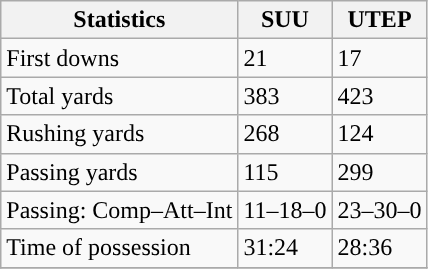<table class="wikitable" style="float: left;">
<tr>
<th>Statistics</th>
<th>SUU</th>
<th>UTEP</th>
</tr>
<tr>
<td>First downs</td>
<td>21</td>
<td>17</td>
</tr>
<tr>
<td>Total yards</td>
<td>383</td>
<td>423</td>
</tr>
<tr>
<td>Rushing yards</td>
<td>268</td>
<td>124</td>
</tr>
<tr>
<td>Passing yards</td>
<td>115</td>
<td>299</td>
</tr>
<tr>
<td>Passing: Comp–Att–Int</td>
<td>11–18–0</td>
<td>23–30–0</td>
</tr>
<tr>
<td>Time of possession</td>
<td>31:24</td>
<td>28:36</td>
</tr>
<tr>
</tr>
</table>
